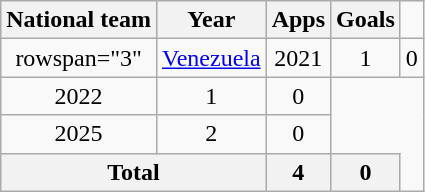<table class="wikitable" style="text-align: center;">
<tr>
<th>National team</th>
<th>Year</th>
<th>Apps</th>
<th>Goals</th>
</tr>
<tr>
<td>rowspan="3"</td>
<td><a href='#'>Venezuela</a></td>
<td>2021</td>
<td>1</td>
<td>0</td>
</tr>
<tr>
<td>2022</td>
<td>1</td>
<td>0</td>
</tr>
<tr>
<td>2025</td>
<td>2</td>
<td>0</td>
</tr>
<tr>
<th colspan="2">Total</th>
<th>4</th>
<th>0</th>
</tr>
</table>
